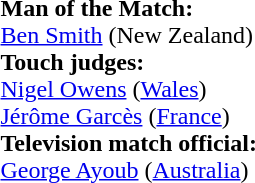<table style="width:100%">
<tr>
<td><br><strong>Man of the Match:</strong>
<br><a href='#'>Ben Smith</a> (New Zealand)<br><strong>Touch judges:</strong>
<br><a href='#'>Nigel Owens</a> (<a href='#'>Wales</a>)
<br><a href='#'>Jérôme Garcès</a> (<a href='#'>France</a>)
<br><strong>Television match official:</strong>
<br><a href='#'>George Ayoub</a> (<a href='#'>Australia</a>)</td>
</tr>
</table>
